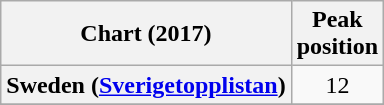<table class="wikitable sortable plainrowheaders" style="text-align:center">
<tr>
<th>Chart (2017)</th>
<th>Peak<br>position</th>
</tr>
<tr>
<th scope="row">Sweden (<a href='#'>Sverigetopplistan</a>)</th>
<td>12</td>
</tr>
<tr>
</tr>
</table>
